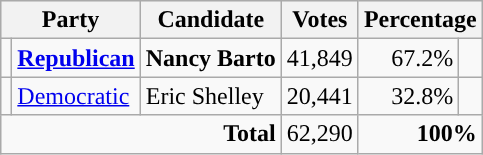<table class="wikitable" style="text-align:right;">
<tr style="background-color:#E9E9E9;text-align:center;">
<th colspan=2>Party</th>
<th>Candidate</th>
<th>Votes</th>
<th colspan=2>Percentage</th>
</tr>
<tr>
<td style="background-color:"></td>
<td style="text-align:left;"><strong><a href='#'>Republican</a></strong></td>
<td style="text-align:left;"><strong>Nancy Barto</strong></td>
<td style="text-align:right;">41,849</td>
<td style="text-align:right;">67.2%</td>
<td style="text-align:right;"><div><div> </div></div></td>
</tr>
<tr>
<td style="background-color:"></td>
<td style="text-align:left;"><a href='#'>Democratic</a></td>
<td style="text-align:left;">Eric Shelley</td>
<td style="text-align:right;">20,441</td>
<td style="text-align:right;">32.8%</td>
<td style="text-align:right;"><div><div> </div></div></td>
</tr>
<tr>
<td colspan="3" style="text-align:right;"><strong>Total</strong></td>
<td style="text-align:right;">62,290</td>
<td style="text-align:right;" colspan=2><strong>100%</strong></td>
</tr>
</table>
